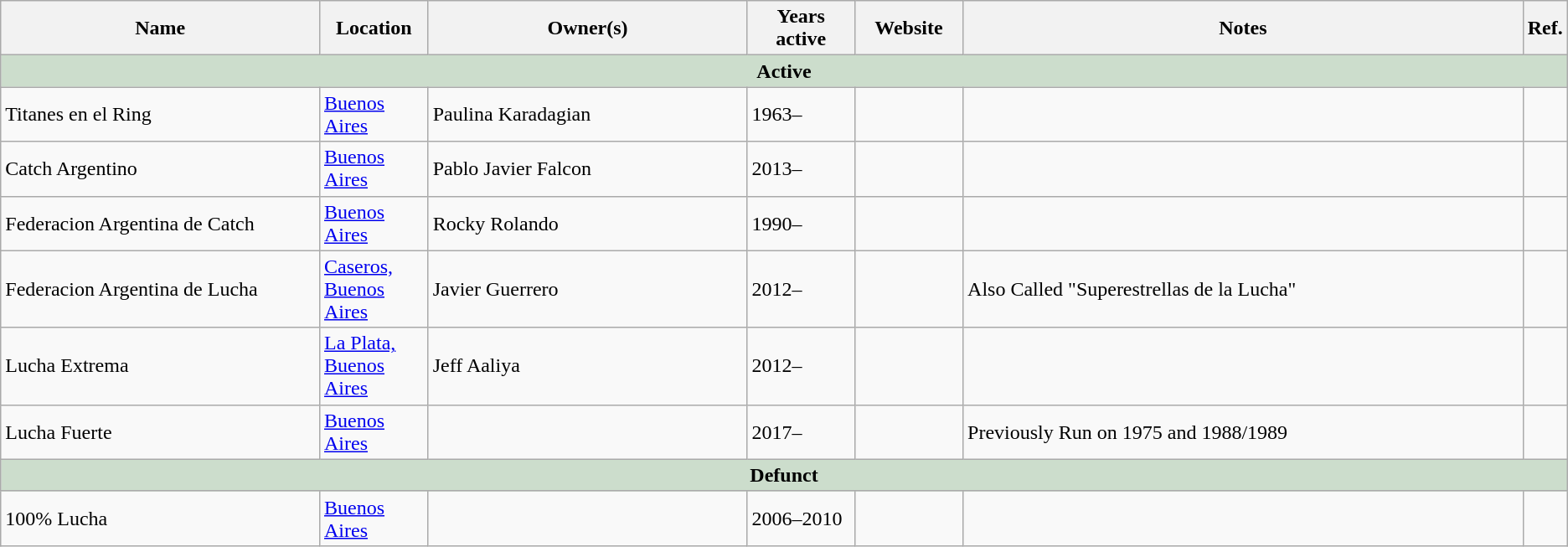<table class="wikitable sortable" style="text-align: left;">
<tr>
<th width="21%">Name</th>
<th width="7%">Location</th>
<th width="21%">Owner(s)</th>
<th width="7%">Years active</th>
<th width="7%">Website</th>
<th width="55%">Notes</th>
<th>Ref.</th>
</tr>
<tr>
<td colspan=7 style="background: #ccddcc;" align=center><strong>Active</strong></td>
</tr>
<tr>
<td>Titanes en el Ring</td>
<td><a href='#'>Buenos Aires</a></td>
<td>Paulina Karadagian</td>
<td>1963–</td>
<td></td>
<td></td>
</tr>
<tr>
<td>Catch Argentino</td>
<td><a href='#'>Buenos Aires</a></td>
<td>Pablo Javier Falcon</td>
<td>2013–</td>
<td></td>
<td></td>
<td></td>
</tr>
<tr>
<td>Federacion Argentina de Catch</td>
<td><a href='#'>Buenos Aires</a></td>
<td>Rocky Rolando</td>
<td>1990–</td>
<td></td>
<td></td>
<td></td>
</tr>
<tr>
<td>Federacion Argentina de Lucha</td>
<td><a href='#'>Caseros, Buenos Aires</a></td>
<td>Javier Guerrero</td>
<td>2012–</td>
<td></td>
<td>Also Called "Superestrellas de la Lucha"</td>
<td></td>
</tr>
<tr>
<td>Lucha Extrema</td>
<td><a href='#'>La Plata, Buenos Aires</a></td>
<td>Jeff Aaliya</td>
<td>2012–</td>
<td></td>
<td></td>
<td></td>
</tr>
<tr>
<td>Lucha Fuerte</td>
<td><a href='#'>Buenos Aires</a></td>
<td></td>
<td>2017–</td>
<td></td>
<td>Previously Run on 1975 and 1988/1989</td>
<td></td>
</tr>
<tr>
<td colspan=7 style="background: #ccddcc;" align=center><strong>Defunct</strong></td>
</tr>
<tr>
<td>100% Lucha</td>
<td><a href='#'>Buenos Aires</a></td>
<td></td>
<td>2006–2010</td>
<td></td>
<td></td>
<td></td>
</tr>
</table>
